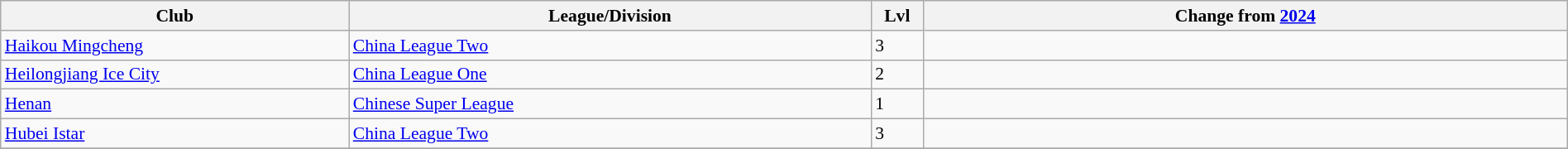<table class="wikitable sortable" width="100%" style="font-size:90%">
<tr>
<th width="20%">Club</th>
<th width="30%">League/Division</th>
<th width="3%">Lvl</th>
<th width="37%">Change from <a href='#'>2024</a></th>
</tr>
<tr>
<td><a href='#'>Haikou Mingcheng</a></td>
<td><a href='#'>China League Two</a></td>
<td>3</td>
<td></td>
</tr>
<tr>
<td><a href='#'>Heilongjiang Ice City</a></td>
<td><a href='#'>China League One</a></td>
<td>2</td>
<td></td>
</tr>
<tr>
<td><a href='#'>Henan</a></td>
<td><a href='#'>Chinese Super League</a></td>
<td>1</td>
<td></td>
</tr>
<tr>
<td><a href='#'>Hubei Istar</a></td>
<td><a href='#'>China League Two</a></td>
<td>3</td>
<td></td>
</tr>
<tr>
</tr>
</table>
